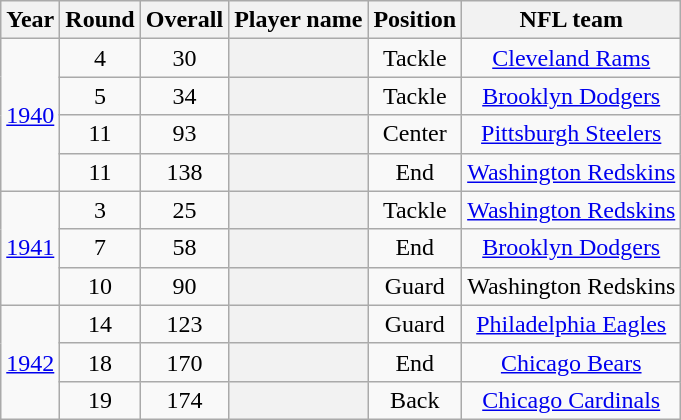<table class="wikitable sortable" style="text-align:center">
<tr>
<th scope="col">Year</th>
<th scope="col">Round</th>
<th scope="col">Overall</th>
<th scope="col">Player name</th>
<th scope="col">Position</th>
<th scope="col">NFL team</th>
</tr>
<tr>
<td rowspan=4><a href='#'>1940</a></td>
<td>4</td>
<td>30</td>
<th></th>
<td>Tackle</td>
<td><a href='#'>Cleveland Rams</a></td>
</tr>
<tr>
<td>5</td>
<td>34</td>
<th></th>
<td>Tackle</td>
<td><a href='#'>Brooklyn Dodgers</a></td>
</tr>
<tr>
<td>11</td>
<td>93</td>
<th></th>
<td>Center</td>
<td><a href='#'>Pittsburgh Steelers</a></td>
</tr>
<tr>
<td>11</td>
<td>138</td>
<th></th>
<td>End</td>
<td><a href='#'>Washington Redskins</a></td>
</tr>
<tr>
<td rowspan=3><a href='#'>1941</a></td>
<td>3</td>
<td>25</td>
<th></th>
<td>Tackle</td>
<td><a href='#'>Washington Redskins</a></td>
</tr>
<tr>
<td>7</td>
<td>58</td>
<th></th>
<td>End</td>
<td><a href='#'>Brooklyn Dodgers</a></td>
</tr>
<tr>
<td>10</td>
<td>90</td>
<th></th>
<td>Guard</td>
<td>Washington Redskins</td>
</tr>
<tr>
<td rowspan=3><a href='#'>1942</a></td>
<td>14</td>
<td>123</td>
<th></th>
<td>Guard</td>
<td><a href='#'>Philadelphia Eagles</a></td>
</tr>
<tr>
<td>18</td>
<td>170</td>
<th></th>
<td>End</td>
<td><a href='#'>Chicago Bears</a></td>
</tr>
<tr>
<td>19</td>
<td>174</td>
<th></th>
<td>Back</td>
<td><a href='#'>Chicago Cardinals</a></td>
</tr>
</table>
